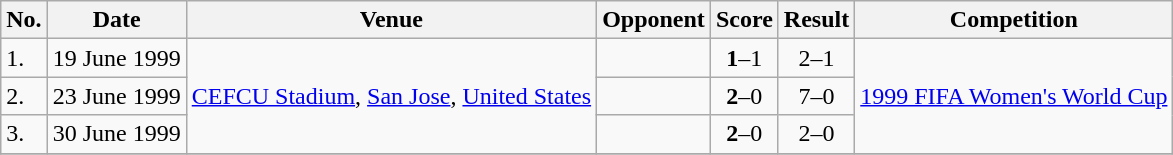<table class="wikitable">
<tr>
<th>No.</th>
<th>Date</th>
<th>Venue</th>
<th>Opponent</th>
<th>Score</th>
<th>Result</th>
<th>Competition</th>
</tr>
<tr>
<td>1.</td>
<td>19 June 1999</td>
<td rowspan=3><a href='#'>CEFCU Stadium</a>, <a href='#'>San Jose</a>, <a href='#'>United States</a></td>
<td></td>
<td align=center><strong>1</strong>–1</td>
<td align=center>2–1</td>
<td rowspan=3><a href='#'>1999 FIFA Women's World Cup</a></td>
</tr>
<tr>
<td>2.</td>
<td>23 June 1999</td>
<td></td>
<td align=center><strong>2</strong>–0</td>
<td align=center>7–0</td>
</tr>
<tr>
<td>3.</td>
<td>30 June 1999</td>
<td></td>
<td align=center><strong>2</strong>–0</td>
<td align=center>2–0</td>
</tr>
<tr>
</tr>
</table>
